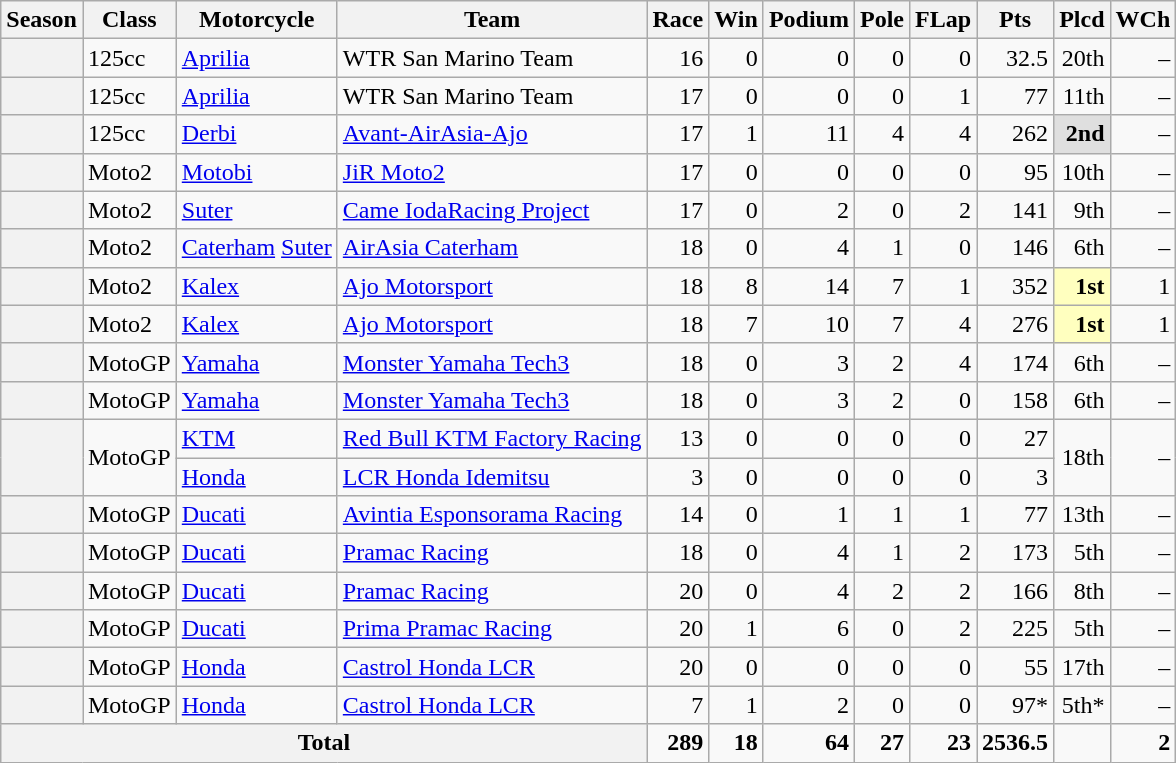<table class="wikitable" style="text-align:right;">
<tr>
<th>Season</th>
<th>Class</th>
<th>Motorcycle</th>
<th>Team</th>
<th>Race</th>
<th>Win</th>
<th>Podium</th>
<th>Pole</th>
<th>FLap</th>
<th>Pts</th>
<th>Plcd</th>
<th>WCh</th>
</tr>
<tr>
<th></th>
<td style="text-align:left;">125cc</td>
<td style="text-align:left;"><a href='#'>Aprilia</a></td>
<td style="text-align:left;">WTR San Marino Team</td>
<td>16</td>
<td>0</td>
<td>0</td>
<td>0</td>
<td>0</td>
<td>32.5</td>
<td>20th</td>
<td>–</td>
</tr>
<tr>
<th></th>
<td style="text-align:left;">125cc</td>
<td style="text-align:left;"><a href='#'>Aprilia</a></td>
<td style="text-align:left;">WTR San Marino Team</td>
<td>17</td>
<td>0</td>
<td>0</td>
<td>0</td>
<td>1</td>
<td>77</td>
<td>11th</td>
<td>–</td>
</tr>
<tr>
<th></th>
<td style="text-align:left;">125cc</td>
<td style="text-align:left;"><a href='#'>Derbi</a></td>
<td style="text-align:left;"><a href='#'>Avant-AirAsia-Ajo</a></td>
<td>17</td>
<td>1</td>
<td>11</td>
<td>4</td>
<td>4</td>
<td>262</td>
<td style="background:#DFDFDF;"><strong>2nd</strong></td>
<td>–</td>
</tr>
<tr>
<th></th>
<td style="text-align:left;">Moto2</td>
<td style="text-align:left;"><a href='#'>Motobi</a></td>
<td style="text-align:left;"><a href='#'>JiR Moto2</a></td>
<td>17</td>
<td>0</td>
<td>0</td>
<td>0</td>
<td>0</td>
<td>95</td>
<td>10th</td>
<td>–</td>
</tr>
<tr>
<th></th>
<td style="text-align:left;">Moto2</td>
<td style="text-align:left;"><a href='#'>Suter</a></td>
<td style="text-align:left;"><a href='#'>Came IodaRacing Project</a></td>
<td>17</td>
<td>0</td>
<td>2</td>
<td>0</td>
<td>2</td>
<td>141</td>
<td>9th</td>
<td>–</td>
</tr>
<tr>
<th></th>
<td style="text-align:left;">Moto2</td>
<td style="text-align:left;"><a href='#'>Caterham</a> <a href='#'>Suter</a></td>
<td style="text-align:left;"><a href='#'>AirAsia Caterham</a></td>
<td>18</td>
<td>0</td>
<td>4</td>
<td>1</td>
<td>0</td>
<td>146</td>
<td>6th</td>
<td>–</td>
</tr>
<tr>
<th></th>
<td style="text-align:left;">Moto2</td>
<td style="text-align:left;"><a href='#'>Kalex</a></td>
<td style="text-align:left;"><a href='#'>Ajo Motorsport</a></td>
<td>18</td>
<td>8</td>
<td>14</td>
<td>7</td>
<td>1</td>
<td>352</td>
<td style="background:#FFFFBF;"><strong>1st</strong></td>
<td>1</td>
</tr>
<tr>
<th></th>
<td style="text-align:left;">Moto2</td>
<td style="text-align:left;"><a href='#'>Kalex</a></td>
<td style="text-align:left;"><a href='#'>Ajo Motorsport</a></td>
<td>18</td>
<td>7</td>
<td>10</td>
<td>7</td>
<td>4</td>
<td>276</td>
<td style="background:#FFFFBF;"><strong>1st</strong></td>
<td>1</td>
</tr>
<tr>
<th></th>
<td style="text-align:left;">MotoGP</td>
<td style="text-align:left;"><a href='#'>Yamaha</a></td>
<td style="text-align:left;"><a href='#'>Monster Yamaha Tech3</a></td>
<td>18</td>
<td>0</td>
<td>3</td>
<td>2</td>
<td>4</td>
<td>174</td>
<td>6th</td>
<td>–</td>
</tr>
<tr>
<th></th>
<td style="text-align:left;">MotoGP</td>
<td style="text-align:left;"><a href='#'>Yamaha</a></td>
<td style="text-align:left;"><a href='#'>Monster Yamaha Tech3</a></td>
<td>18</td>
<td>0</td>
<td>3</td>
<td>2</td>
<td>0</td>
<td>158</td>
<td>6th</td>
<td>–</td>
</tr>
<tr>
<th rowspan="2"></th>
<td rowspan="2">MotoGP</td>
<td style="text-align:left;"><a href='#'>KTM</a></td>
<td style="text-align:left;"><a href='#'>Red Bull KTM Factory Racing</a></td>
<td>13</td>
<td>0</td>
<td>0</td>
<td>0</td>
<td>0</td>
<td>27</td>
<td rowspan="2">18th</td>
<td rowspan="2">–</td>
</tr>
<tr>
<td style="text-align:left;"><a href='#'>Honda</a></td>
<td style="text-align:left;"><a href='#'>LCR Honda Idemitsu</a></td>
<td>3</td>
<td>0</td>
<td>0</td>
<td>0</td>
<td>0</td>
<td>3</td>
</tr>
<tr>
<th></th>
<td style="text-align:left;">MotoGP</td>
<td style="text-align:left;"><a href='#'>Ducati</a></td>
<td style="text-align:left;"><a href='#'>Avintia Esponsorama Racing</a></td>
<td>14</td>
<td>0</td>
<td>1</td>
<td>1</td>
<td>1</td>
<td>77</td>
<td>13th</td>
<td>–</td>
</tr>
<tr>
<th></th>
<td style="text-align:left;">MotoGP</td>
<td style="text-align:left;"><a href='#'>Ducati</a></td>
<td style="text-align:left;"><a href='#'>Pramac Racing</a></td>
<td>18</td>
<td>0</td>
<td>4</td>
<td>1</td>
<td>2</td>
<td>173</td>
<td>5th</td>
<td>–</td>
</tr>
<tr>
<th></th>
<td style="text-align:left;">MotoGP</td>
<td style="text-align:left;"><a href='#'>Ducati</a></td>
<td style="text-align:left;"><a href='#'>Pramac Racing</a></td>
<td>20</td>
<td>0</td>
<td>4</td>
<td>2</td>
<td>2</td>
<td>166</td>
<td>8th</td>
<td>–</td>
</tr>
<tr>
<th></th>
<td style="text-align:left;">MotoGP</td>
<td style="text-align:left;"><a href='#'>Ducati</a></td>
<td style="text-align:left;"><a href='#'>Prima Pramac Racing</a></td>
<td>20</td>
<td>1</td>
<td>6</td>
<td>0</td>
<td>2</td>
<td>225</td>
<td>5th</td>
<td>–</td>
</tr>
<tr>
<th></th>
<td style="text-align:left;">MotoGP</td>
<td style="text-align:left;"><a href='#'>Honda</a></td>
<td style="text-align:left;"><a href='#'>Castrol Honda LCR</a></td>
<td>20</td>
<td>0</td>
<td>0</td>
<td>0</td>
<td>0</td>
<td>55</td>
<td>17th</td>
<td>–</td>
</tr>
<tr>
<th></th>
<td style="text-align:left;">MotoGP</td>
<td style="text-align:left;"><a href='#'>Honda</a></td>
<td style="text-align:left;"><a href='#'>Castrol Honda LCR</a></td>
<td>7</td>
<td>1</td>
<td>2</td>
<td>0</td>
<td>0</td>
<td>97*</td>
<td>5th*</td>
<td>–</td>
</tr>
<tr>
<th colspan="4">Total</th>
<td><strong>289</strong></td>
<td><strong>18</strong></td>
<td><strong>64</strong></td>
<td><strong>27</strong></td>
<td><strong>23</strong></td>
<td><strong>2536.5</strong></td>
<td></td>
<td><strong>2</strong></td>
</tr>
</table>
